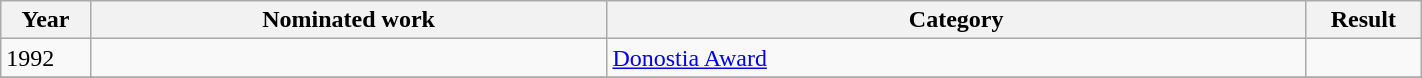<table width="75%" class="wikitable">
<tr>
<th width="10">Year</th>
<th width="220">Nominated work</th>
<th width="300">Category</th>
<th width="30">Result</th>
</tr>
<tr>
<td>1992</td>
<td></td>
<td><a href='#'>Donostia Award</a></td>
<td></td>
</tr>
<tr>
</tr>
</table>
